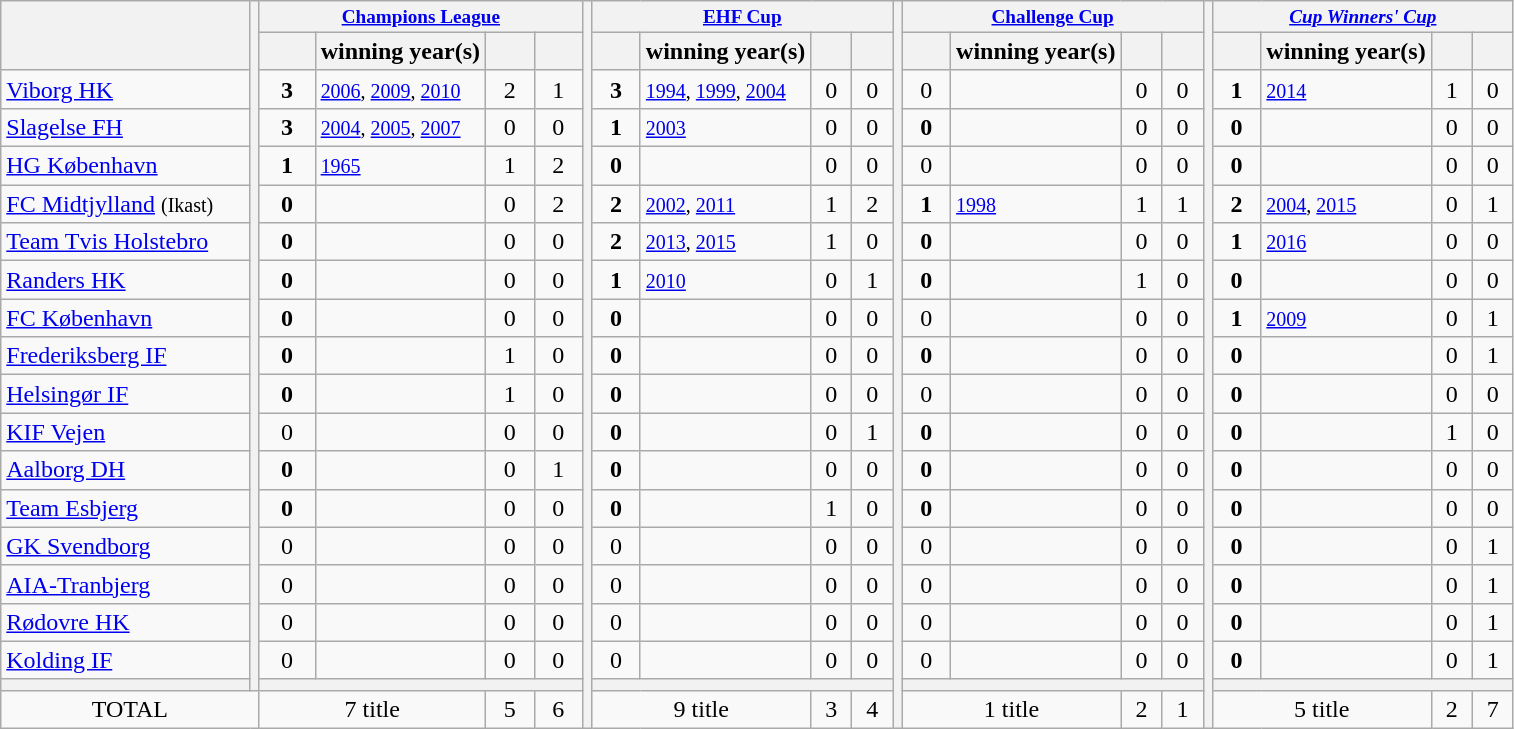<table class="wikitable" style="text-align:center">
<tr style="font-size:80%">
<th style="width:160px;" rowspan="2"></th>
<th rowspan=19></th>
<th colspan=4><a href='#'>Champions League</a></th>
<th rowspan=20></th>
<th colspan=4> <a href='#'>EHF Cup</a></th>
<th rowspan=20></th>
<th colspan=4><a href='#'>Challenge Cup</a></th>
<th rowspan=20></th>
<th colspan=4><em><a href='#'>Cup Winners' Cup</a></em></th>
</tr>
<tr>
<th width=30></th>
<th>winning year(s)</th>
<th style="width:25px;"></th>
<th width=25></th>
<th width=25></th>
<th>winning year(s)</th>
<th style="width:20px;"></th>
<th width=20></th>
<th width=25></th>
<th>winning year(s)</th>
<th style="width:20px;"></th>
<th width=20></th>
<th width=25></th>
<th>winning year(s)</th>
<th style="width:20px;"></th>
<th width=20></th>
</tr>
<tr>
<td align=left><a href='#'>Viborg HK</a></td>
<td><strong>3</strong></td>
<td align=left><small><a href='#'>2006</a>, <a href='#'>2009</a>, <a href='#'>2010</a></small></td>
<td>2</td>
<td>1</td>
<td><strong>3</strong></td>
<td align=left><small><a href='#'>1994</a>, <a href='#'>1999</a>, <a href='#'>2004</a></small></td>
<td>0</td>
<td>0</td>
<td>0</td>
<td align=left></td>
<td>0</td>
<td>0</td>
<td><strong>1</strong></td>
<td align=left><small><a href='#'>2014</a></small></td>
<td>1</td>
<td>0</td>
</tr>
<tr>
<td align=left><a href='#'>Slagelse FH</a></td>
<td><strong>3</strong></td>
<td align=left><small><a href='#'>2004</a>, <a href='#'>2005</a>, <a href='#'>2007</a></small></td>
<td>0</td>
<td>0</td>
<td><strong>1</strong></td>
<td align=left><small><a href='#'>2003</a></small></td>
<td>0</td>
<td>0</td>
<td><strong>0</strong></td>
<td align=left></td>
<td>0</td>
<td>0</td>
<td><strong>0</strong></td>
<td align=left></td>
<td>0</td>
<td>0</td>
</tr>
<tr>
<td align=left><a href='#'>HG København</a></td>
<td><strong>1</strong></td>
<td align=left><small><a href='#'>1965</a></small></td>
<td>1</td>
<td>2</td>
<td><strong>0</strong></td>
<td align=left></td>
<td>0</td>
<td>0</td>
<td>0</td>
<td align=left></td>
<td>0</td>
<td>0</td>
<td><strong>0</strong></td>
<td align=left></td>
<td>0</td>
<td>0</td>
</tr>
<tr>
<td align=left><a href='#'>FC Midtjylland</a> <small>(Ikast)</small></td>
<td><strong>0</strong></td>
<td align=left></td>
<td>0</td>
<td>2</td>
<td><strong>2</strong></td>
<td align=left><small><a href='#'>2002</a>, <a href='#'>2011</a></small></td>
<td>1</td>
<td>2</td>
<td><strong>1</strong></td>
<td align=left><small><a href='#'>1998</a></small></td>
<td>1</td>
<td>1</td>
<td><strong>2</strong></td>
<td align=left><small><a href='#'>2004</a>, <a href='#'>2015</a></small></td>
<td>0</td>
<td>1</td>
</tr>
<tr>
<td align=left><a href='#'>Team Tvis Holstebro</a></td>
<td><strong>0</strong></td>
<td align=left></td>
<td>0</td>
<td>0</td>
<td><strong>2</strong></td>
<td align=left><small><a href='#'>2013</a>, <a href='#'>2015</a></small></td>
<td>1</td>
<td>0</td>
<td><strong>0</strong></td>
<td align=left></td>
<td>0</td>
<td>0</td>
<td><strong>1</strong></td>
<td align=left><small><a href='#'>2016</a></small></td>
<td>0</td>
<td>0</td>
</tr>
<tr>
<td align=left><a href='#'>Randers HK</a></td>
<td><strong>0</strong></td>
<td align=left></td>
<td>0</td>
<td>0</td>
<td><strong>1</strong></td>
<td align=left><small><a href='#'>2010</a></small></td>
<td>0</td>
<td>1</td>
<td><strong>0</strong></td>
<td align=left></td>
<td>1</td>
<td>0</td>
<td><strong>0</strong></td>
<td align=left></td>
<td>0</td>
<td>0</td>
</tr>
<tr>
<td align=left><a href='#'>FC København</a></td>
<td><strong>0</strong></td>
<td align=left></td>
<td>0</td>
<td>0</td>
<td><strong>0</strong></td>
<td align=left></td>
<td>0</td>
<td>0</td>
<td>0</td>
<td align=left></td>
<td>0</td>
<td>0</td>
<td><strong>1</strong></td>
<td align=left><small><a href='#'>2009</a></small></td>
<td>0</td>
<td>1</td>
</tr>
<tr>
<td align=left><a href='#'>Frederiksberg IF</a></td>
<td><strong>0</strong></td>
<td align=left></td>
<td>1</td>
<td>0</td>
<td><strong>0</strong></td>
<td align=left></td>
<td>0</td>
<td>0</td>
<td><strong>0</strong></td>
<td align=left></td>
<td>0</td>
<td>0</td>
<td><strong>0</strong></td>
<td align=left></td>
<td>0</td>
<td>1</td>
</tr>
<tr>
<td align=left><a href='#'>Helsingør IF</a></td>
<td><strong>0</strong></td>
<td align=left></td>
<td>1</td>
<td>0</td>
<td><strong>0</strong></td>
<td align=left></td>
<td>0</td>
<td>0</td>
<td>0</td>
<td align=left></td>
<td>0</td>
<td>0</td>
<td><strong>0</strong></td>
<td align=left></td>
<td>0</td>
<td>0</td>
</tr>
<tr>
<td align=left><a href='#'>KIF Vejen</a></td>
<td>0</td>
<td align=left></td>
<td>0</td>
<td>0</td>
<td><strong>0</strong></td>
<td align=left></td>
<td>0</td>
<td>1</td>
<td><strong>0</strong></td>
<td align=left></td>
<td>0</td>
<td>0</td>
<td><strong>0</strong></td>
<td align=left></td>
<td>1</td>
<td>0</td>
</tr>
<tr>
<td align=left><a href='#'>Aalborg DH</a></td>
<td><strong>0</strong></td>
<td align=left></td>
<td>0</td>
<td>1</td>
<td><strong>0</strong></td>
<td align=left></td>
<td>0</td>
<td>0</td>
<td><strong>0</strong></td>
<td align=left></td>
<td>0</td>
<td>0</td>
<td><strong>0</strong></td>
<td align=left></td>
<td>0</td>
<td>0</td>
</tr>
<tr>
<td align=left><a href='#'>Team Esbjerg</a></td>
<td><strong>0</strong></td>
<td align=left></td>
<td>0</td>
<td>0</td>
<td><strong>0</strong></td>
<td align=left></td>
<td>1</td>
<td>0</td>
<td><strong>0</strong></td>
<td align=left></td>
<td>0</td>
<td>0</td>
<td><strong>0</strong></td>
<td align=left></td>
<td>0</td>
<td>0</td>
</tr>
<tr>
<td align=left><a href='#'>GK Svendborg</a></td>
<td>0</td>
<td align=left></td>
<td>0</td>
<td>0</td>
<td>0</td>
<td align=left></td>
<td>0</td>
<td>0</td>
<td>0</td>
<td align=left></td>
<td>0</td>
<td>0</td>
<td><strong>0</strong></td>
<td align=left></td>
<td>0</td>
<td>1</td>
</tr>
<tr>
<td align=left><a href='#'>AIA-Tranbjerg</a></td>
<td>0</td>
<td align=left></td>
<td>0</td>
<td>0</td>
<td>0</td>
<td align=left></td>
<td>0</td>
<td>0</td>
<td>0</td>
<td align=left></td>
<td>0</td>
<td>0</td>
<td><strong>0</strong></td>
<td align=left></td>
<td>0</td>
<td>1</td>
</tr>
<tr>
<td align=left><a href='#'>Rødovre HK</a></td>
<td>0</td>
<td align=left></td>
<td>0</td>
<td>0</td>
<td>0</td>
<td align=left></td>
<td>0</td>
<td>0</td>
<td>0</td>
<td align=left></td>
<td>0</td>
<td>0</td>
<td><strong>0</strong></td>
<td align=left></td>
<td>0</td>
<td>1</td>
</tr>
<tr>
<td align=left><a href='#'>Kolding IF</a></td>
<td>0</td>
<td align=left></td>
<td>0</td>
<td>0</td>
<td>0</td>
<td align=left></td>
<td>0</td>
<td>0</td>
<td>0</td>
<td align=left></td>
<td>0</td>
<td>0</td>
<td><strong>0</strong></td>
<td align=left></td>
<td>0</td>
<td>1</td>
</tr>
<tr>
<th colspan=21></th>
</tr>
<tr>
<td colspan=2>TOTAL</td>
<td colspan=2>7 title</td>
<td>5</td>
<td>6</td>
<td colspan=2>9 title</td>
<td>3</td>
<td>4</td>
<td colspan=2>1 title</td>
<td>2</td>
<td>1</td>
<td colspan=2>5 title</td>
<td>2</td>
<td>7</td>
</tr>
</table>
